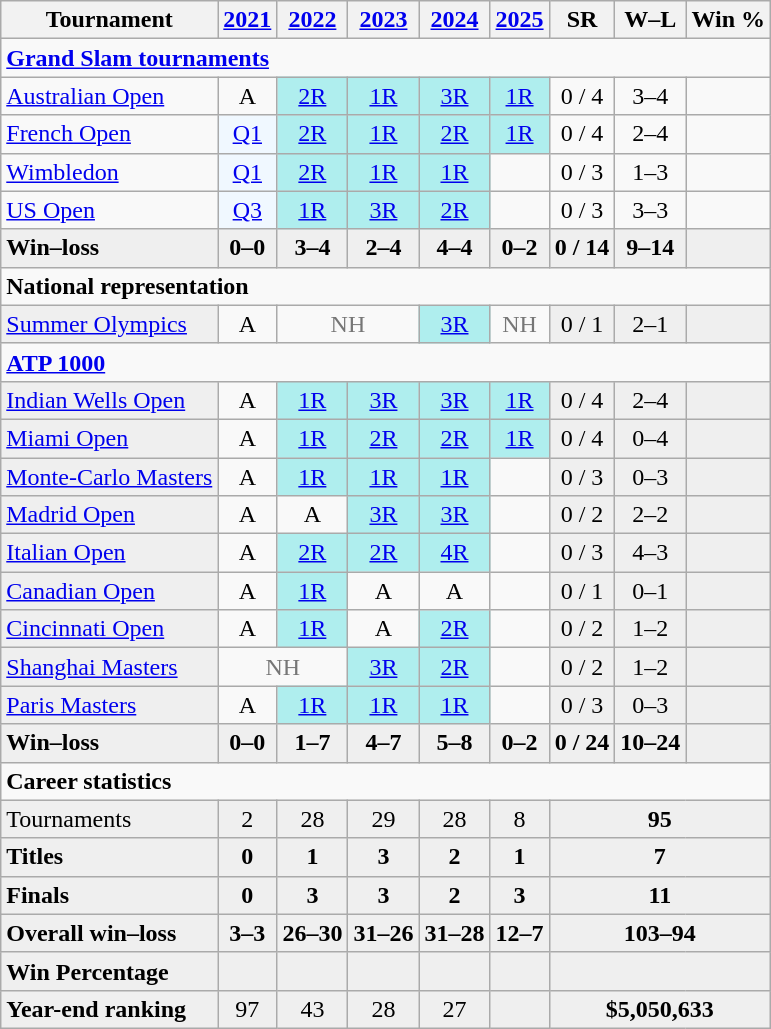<table class=wikitable style=text-align:center>
<tr>
<th>Tournament</th>
<th><a href='#'>2021</a></th>
<th><a href='#'>2022</a></th>
<th><a href='#'>2023</a></th>
<th><a href='#'>2024</a></th>
<th><a href='#'>2025</a></th>
<th>SR</th>
<th>W–L</th>
<th>Win %</th>
</tr>
<tr>
<td colspan="9" style="text-align:left"><a href='#'><strong>Grand Slam tournaments</strong></a></td>
</tr>
<tr>
<td align=left><a href='#'>Australian Open</a></td>
<td>A</td>
<td style=background:#afeeee><a href='#'>2R</a></td>
<td style=background:#afeeee><a href='#'>1R</a></td>
<td style=background:#afeeee><a href='#'>3R</a></td>
<td style=background:#afeeee><a href='#'>1R</a></td>
<td>0 / 4</td>
<td>3–4</td>
<td></td>
</tr>
<tr>
<td align=left><a href='#'>French Open</a></td>
<td style=background:#f0f8ff><a href='#'>Q1</a></td>
<td style=background:#afeeee><a href='#'>2R</a></td>
<td style=background:#afeeee><a href='#'>1R</a></td>
<td style=background:#afeeee><a href='#'>2R</a></td>
<td style=background:#afeeee><a href='#'>1R</a></td>
<td>0 / 4</td>
<td>2–4</td>
<td></td>
</tr>
<tr>
<td align=left><a href='#'>Wimbledon</a></td>
<td style=background:#f0f8ff><a href='#'>Q1</a></td>
<td style=background:#afeeee><a href='#'>2R</a></td>
<td style=background:#afeeee><a href='#'>1R</a></td>
<td style=background:#afeeee><a href='#'>1R</a></td>
<td></td>
<td>0 / 3</td>
<td>1–3</td>
<td></td>
</tr>
<tr>
<td align=left><a href='#'>US Open</a></td>
<td style=background:#f0f8ff><a href='#'>Q3</a></td>
<td style=background:#afeeee><a href='#'>1R</a></td>
<td style=background:#afeeee><a href='#'>3R</a></td>
<td style=background:#afeeee><a href='#'>2R</a></td>
<td></td>
<td>0 / 3</td>
<td>3–3</td>
<td></td>
</tr>
<tr style=font-weight:bold;background:#efefef>
<td style=text-align:left>Win–loss</td>
<td>0–0</td>
<td>3–4</td>
<td>2–4</td>
<td>4–4</td>
<td>0–2</td>
<td>0 / 14</td>
<td>9–14</td>
<td></td>
</tr>
<tr>
<td colspan="9" style="text-align:left"><strong>National representation</strong></td>
</tr>
<tr>
<td bgcolor=efefef align=left><a href='#'>Summer Olympics</a></td>
<td>A</td>
<td colspan=2 style=color:#767676>NH</td>
<td style=background:#afeeee><a href='#'>3R</a></td>
<td style=color:#767676>NH</td>
<td bgcolor="efefef">0 / 1</td>
<td bgcolor=efefef>2–1</td>
<td bgcolor=efefef></td>
</tr>
<tr>
<td colspan="9" style="text-align:left"><strong><a href='#'>ATP 1000</a></strong></td>
</tr>
<tr>
<td bgcolor=efefef align=left><a href='#'>Indian Wells Open</a></td>
<td>A</td>
<td style=background:#afeeee><a href='#'>1R</a></td>
<td style=background:#afeeee><a href='#'>3R</a></td>
<td style=background:#afeeee><a href='#'>3R</a></td>
<td style=background:#afeeee><a href='#'>1R</a></td>
<td bgcolor="efefef">0 / 4</td>
<td bgcolor=efefef>2–4</td>
<td bgcolor=efefef></td>
</tr>
<tr>
<td bgcolor=efefef align=left><a href='#'>Miami Open</a></td>
<td>A</td>
<td style=background:#afeeee><a href='#'>1R</a></td>
<td style=background:#afeeee><a href='#'>2R</a></td>
<td style=background:#afeeee><a href='#'>2R</a></td>
<td style=background:#afeeee><a href='#'>1R</a></td>
<td bgcolor="efefef">0 / 4</td>
<td bgcolor=efefef>0–4</td>
<td bgcolor=efefef></td>
</tr>
<tr>
<td bgcolor=efefef align=left><a href='#'>Monte-Carlo Masters</a></td>
<td>A</td>
<td style=background:#afeeee><a href='#'>1R</a></td>
<td style=background:#afeeee><a href='#'>1R</a></td>
<td style=background:#afeeee><a href='#'>1R</a></td>
<td></td>
<td bgcolor="efefef">0 / 3</td>
<td bgcolor=efefef>0–3</td>
<td bgcolor=efefef></td>
</tr>
<tr>
<td bgcolor= efefef align=left><a href='#'>Madrid Open</a></td>
<td>A</td>
<td>A</td>
<td style=background:#afeeee><a href='#'>3R</a></td>
<td style=background:#afeeee><a href='#'>3R</a></td>
<td></td>
<td bgcolor="efefef">0 / 2</td>
<td bgcolor=efefef>2–2</td>
<td bgcolor=efefef></td>
</tr>
<tr>
<td bgcolor=efefef align=left><a href='#'>Italian Open</a></td>
<td>A</td>
<td style=background:#afeeee><a href='#'>2R</a></td>
<td style=background:#afeeee><a href='#'>2R</a></td>
<td style=background:#afeeee><a href='#'>4R</a></td>
<td></td>
<td bgcolor="efefef">0 / 3</td>
<td bgcolor=efefef>4–3</td>
<td bgcolor=efefef></td>
</tr>
<tr>
<td bgcolor=efefef align=left><a href='#'>Canadian Open</a></td>
<td>A</td>
<td style=background:#afeeee><a href='#'>1R</a></td>
<td>A</td>
<td>A</td>
<td></td>
<td bgcolor="efefef">0 / 1</td>
<td bgcolor=efefef>0–1</td>
<td bgcolor=efefef></td>
</tr>
<tr>
<td bgcolor=efefef align=left><a href='#'>Cincinnati Open</a></td>
<td>A</td>
<td style=background:#afeeee><a href='#'>1R</a></td>
<td>A</td>
<td style=background:#afeeee><a href='#'>2R</a></td>
<td></td>
<td bgcolor="efefef">0 / 2</td>
<td bgcolor=efefef>1–2</td>
<td bgcolor=efefef></td>
</tr>
<tr>
<td bgcolor=efefef align=left><a href='#'>Shanghai Masters</a></td>
<td colspan="2" style="color:#767676">NH</td>
<td style=background:#afeeee><a href='#'>3R</a></td>
<td style=background:#afeeee><a href='#'>2R</a></td>
<td></td>
<td bgcolor=efefef>0 / 2</td>
<td bgcolor=efefef>1–2</td>
<td bgcolor=efefef></td>
</tr>
<tr>
<td bgcolor=efefef align=left><a href='#'>Paris Masters</a></td>
<td>A</td>
<td style=background:#afeeee><a href='#'>1R</a></td>
<td style=background:#afeeee><a href='#'>1R</a></td>
<td style=background:#afeeee><a href='#'>1R</a></td>
<td></td>
<td bgcolor="efefef">0 / 3</td>
<td bgcolor=efefef>0–3</td>
<td bgcolor=efefef></td>
</tr>
<tr style=font-weight:bold;background:#efefef>
<td style=text-align:left>Win–loss</td>
<td>0–0</td>
<td>1–7</td>
<td>4–7</td>
<td>5–8</td>
<td>0–2</td>
<td>0 / 24</td>
<td>10–24</td>
<td></td>
</tr>
<tr>
<td colspan="9" style="text-align:left"><strong>Career statistics</strong></td>
</tr>
<tr style=background:#efefef>
<td style=text-align:left>Tournaments</td>
<td>2</td>
<td>28</td>
<td>29</td>
<td>28</td>
<td>8</td>
<td colspan="3"><strong>95</strong></td>
</tr>
<tr style=font-weight:bold;background:#efefef>
<td style=text-align:left>Titles</td>
<td>0</td>
<td>1</td>
<td>3</td>
<td>2</td>
<td>1</td>
<td colspan="3">7</td>
</tr>
<tr style=font-weight:bold;background:#efefef>
<td style=text-align:left>Finals</td>
<td>0</td>
<td>3</td>
<td>3</td>
<td>2</td>
<td>3</td>
<td colspan="3">11</td>
</tr>
<tr style=font-weight:bold;background:#efefef>
<td style=text-align:left>Overall win–loss</td>
<td>3–3</td>
<td>26–30</td>
<td>31–26</td>
<td>31–28</td>
<td>12–7</td>
<td colspan="3">103–94</td>
</tr>
<tr style=font-weight:bold;background:#efefef>
<td style=text-align:left>Win Percentage</td>
<td></td>
<td></td>
<td></td>
<td></td>
<td></td>
<td colspan="3"></td>
</tr>
<tr style=background:#efefef>
<td align=left><strong>Year-end ranking</strong></td>
<td>97</td>
<td>43</td>
<td>28</td>
<td>27</td>
<td></td>
<td colspan="3"><strong>$5,050,633</strong></td>
</tr>
</table>
